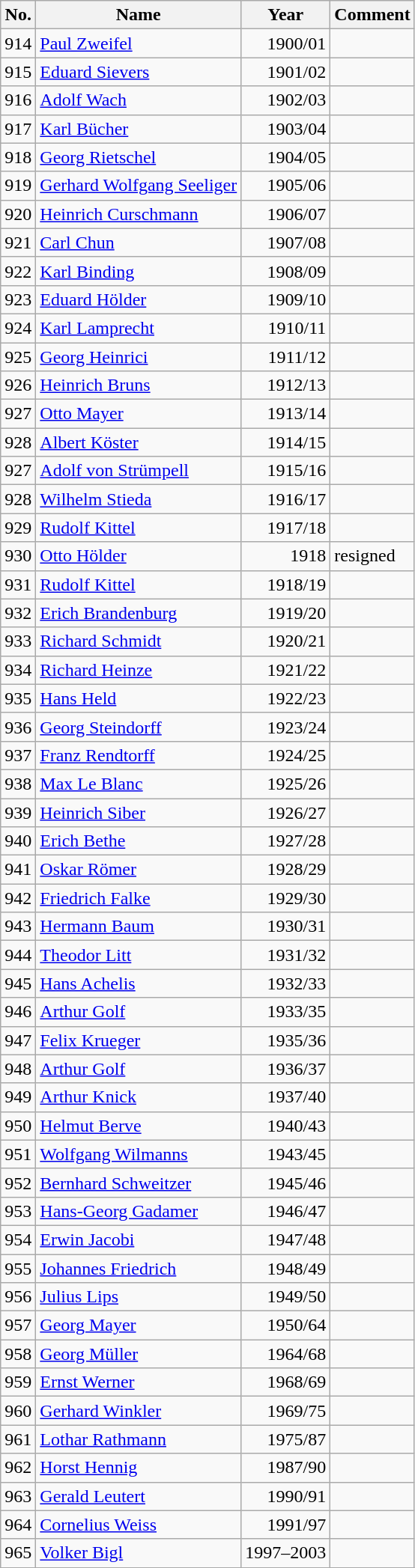<table class="wikitable">
<tr>
<th bgcolor="silver">No.</th>
<th bgcolor="silver">Name</th>
<th bgcolor="silver">Year</th>
<th bgcolor="silver">Comment</th>
</tr>
<tr>
<td>914</td>
<td><a href='#'>Paul Zweifel</a></td>
<td align="right">1900/01</td>
<td></td>
</tr>
<tr>
<td>915</td>
<td><a href='#'>Eduard Sievers</a></td>
<td align="right">1901/02</td>
<td></td>
</tr>
<tr>
<td>916</td>
<td><a href='#'>Adolf Wach</a></td>
<td align="right">1902/03</td>
<td></td>
</tr>
<tr>
<td>917</td>
<td><a href='#'>Karl Bücher</a></td>
<td align="right">1903/04</td>
<td></td>
</tr>
<tr>
<td>918</td>
<td><a href='#'>Georg Rietschel</a></td>
<td align="right">1904/05</td>
<td></td>
</tr>
<tr>
<td>919</td>
<td><a href='#'>Gerhard Wolfgang Seeliger</a></td>
<td align="right">1905/06</td>
<td></td>
</tr>
<tr>
<td>920</td>
<td><a href='#'>Heinrich Curschmann</a></td>
<td align="right">1906/07</td>
<td></td>
</tr>
<tr>
<td>921</td>
<td><a href='#'>Carl Chun</a></td>
<td align="right">1907/08</td>
<td></td>
</tr>
<tr>
<td>922</td>
<td><a href='#'>Karl Binding</a></td>
<td align="right">1908/09</td>
<td></td>
</tr>
<tr>
<td>923</td>
<td><a href='#'>Eduard Hölder</a></td>
<td align="right">1909/10</td>
<td></td>
</tr>
<tr>
<td>924</td>
<td><a href='#'>Karl Lamprecht</a></td>
<td align="right">1910/11</td>
<td></td>
</tr>
<tr>
<td>925</td>
<td><a href='#'>Georg Heinrici</a></td>
<td align="right">1911/12</td>
<td></td>
</tr>
<tr>
<td>926</td>
<td><a href='#'>Heinrich Bruns</a></td>
<td align="right">1912/13</td>
<td></td>
</tr>
<tr>
<td>927</td>
<td><a href='#'>Otto Mayer</a></td>
<td align="right">1913/14</td>
<td></td>
</tr>
<tr>
<td>928</td>
<td><a href='#'>Albert Köster</a></td>
<td align="right">1914/15</td>
<td></td>
</tr>
<tr>
<td>927</td>
<td><a href='#'>Adolf von Strümpell</a></td>
<td align="right">1915/16</td>
<td></td>
</tr>
<tr>
<td>928</td>
<td><a href='#'>Wilhelm Stieda</a></td>
<td align="right">1916/17</td>
<td></td>
</tr>
<tr>
<td>929</td>
<td><a href='#'>Rudolf Kittel</a></td>
<td align="right">1917/18</td>
<td></td>
</tr>
<tr>
<td>930</td>
<td><a href='#'>Otto Hölder</a></td>
<td align="right">1918</td>
<td>resigned</td>
</tr>
<tr>
<td>931</td>
<td><a href='#'>Rudolf Kittel</a></td>
<td align="right">1918/19</td>
<td></td>
</tr>
<tr>
<td>932</td>
<td><a href='#'>Erich Brandenburg</a></td>
<td align="right">1919/20</td>
<td></td>
</tr>
<tr>
<td>933</td>
<td><a href='#'>Richard Schmidt</a></td>
<td align="right">1920/21</td>
<td></td>
</tr>
<tr>
<td>934</td>
<td><a href='#'>Richard Heinze</a></td>
<td align="right">1921/22</td>
<td></td>
</tr>
<tr>
<td>935</td>
<td><a href='#'>Hans Held</a></td>
<td align="right">1922/23</td>
<td></td>
</tr>
<tr>
<td>936</td>
<td><a href='#'>Georg Steindorff</a></td>
<td align="right">1923/24</td>
<td></td>
</tr>
<tr>
<td>937</td>
<td><a href='#'>Franz Rendtorff</a></td>
<td align="right">1924/25</td>
<td></td>
</tr>
<tr>
<td>938</td>
<td><a href='#'>Max Le Blanc</a></td>
<td align="right">1925/26</td>
<td></td>
</tr>
<tr>
<td>939</td>
<td><a href='#'>Heinrich Siber</a></td>
<td align="right">1926/27</td>
<td></td>
</tr>
<tr>
<td>940</td>
<td><a href='#'>Erich Bethe</a></td>
<td align="right">1927/28</td>
<td></td>
</tr>
<tr>
<td>941</td>
<td><a href='#'>Oskar Römer</a></td>
<td align="right">1928/29</td>
<td></td>
</tr>
<tr>
<td>942</td>
<td><a href='#'>Friedrich Falke</a></td>
<td align="right">1929/30</td>
<td></td>
</tr>
<tr>
<td>943</td>
<td><a href='#'>Hermann Baum</a></td>
<td align="right">1930/31</td>
<td></td>
</tr>
<tr>
<td>944</td>
<td><a href='#'>Theodor Litt</a></td>
<td align="right">1931/32</td>
<td></td>
</tr>
<tr>
<td>945</td>
<td><a href='#'>Hans Achelis</a></td>
<td align="right">1932/33</td>
<td></td>
</tr>
<tr>
<td>946</td>
<td><a href='#'>Arthur Golf</a></td>
<td align="right">1933/35</td>
<td></td>
</tr>
<tr>
<td>947</td>
<td><a href='#'>Felix Krueger</a></td>
<td align="right">1935/36</td>
<td></td>
</tr>
<tr>
<td>948</td>
<td><a href='#'>Arthur Golf</a></td>
<td align="right">1936/37</td>
<td></td>
</tr>
<tr>
<td>949</td>
<td><a href='#'>Arthur Knick</a></td>
<td align="right">1937/40</td>
<td></td>
</tr>
<tr>
<td>950</td>
<td><a href='#'>Helmut Berve</a></td>
<td align="right">1940/43</td>
<td></td>
</tr>
<tr>
<td>951</td>
<td><a href='#'>Wolfgang Wilmanns</a></td>
<td align="right">1943/45</td>
<td></td>
</tr>
<tr>
<td>952</td>
<td><a href='#'>Bernhard Schweitzer</a></td>
<td align="right">1945/46</td>
<td></td>
</tr>
<tr>
<td>953</td>
<td><a href='#'>Hans-Georg Gadamer</a></td>
<td align="right">1946/47</td>
<td></td>
</tr>
<tr>
<td>954</td>
<td><a href='#'>Erwin Jacobi</a></td>
<td align="right">1947/48</td>
<td></td>
</tr>
<tr>
<td>955</td>
<td><a href='#'>Johannes Friedrich</a></td>
<td align="right">1948/49</td>
<td></td>
</tr>
<tr>
<td>956</td>
<td><a href='#'>Julius Lips</a></td>
<td align="right">1949/50</td>
<td></td>
</tr>
<tr>
<td>957</td>
<td><a href='#'>Georg Mayer</a></td>
<td align="right">1950/64</td>
<td></td>
</tr>
<tr>
<td>958</td>
<td><a href='#'>Georg Müller</a></td>
<td align="right">1964/68</td>
<td></td>
</tr>
<tr>
<td>959</td>
<td><a href='#'>Ernst Werner</a></td>
<td align="right">1968/69</td>
<td></td>
</tr>
<tr>
<td>960</td>
<td><a href='#'>Gerhard Winkler</a></td>
<td align="right">1969/75</td>
<td></td>
</tr>
<tr>
<td>961</td>
<td><a href='#'>Lothar Rathmann</a></td>
<td align="right">1975/87</td>
<td></td>
</tr>
<tr>
<td>962</td>
<td><a href='#'>Horst Hennig</a></td>
<td align="right">1987/90</td>
<td></td>
</tr>
<tr>
<td>963</td>
<td><a href='#'>Gerald Leutert</a></td>
<td align="right">1990/91</td>
<td></td>
</tr>
<tr>
<td>964</td>
<td><a href='#'>Cornelius Weiss</a></td>
<td align="right">1991/97</td>
<td></td>
</tr>
<tr>
<td>965</td>
<td><a href='#'>Volker Bigl</a></td>
<td align="right">1997–2003</td>
<td></td>
</tr>
<tr>
</tr>
</table>
